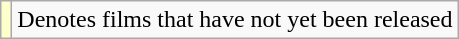<table class="wikitable">
<tr>
<td style="background:#ffc;"></td>
<td>Denotes films that have not yet been released</td>
</tr>
</table>
